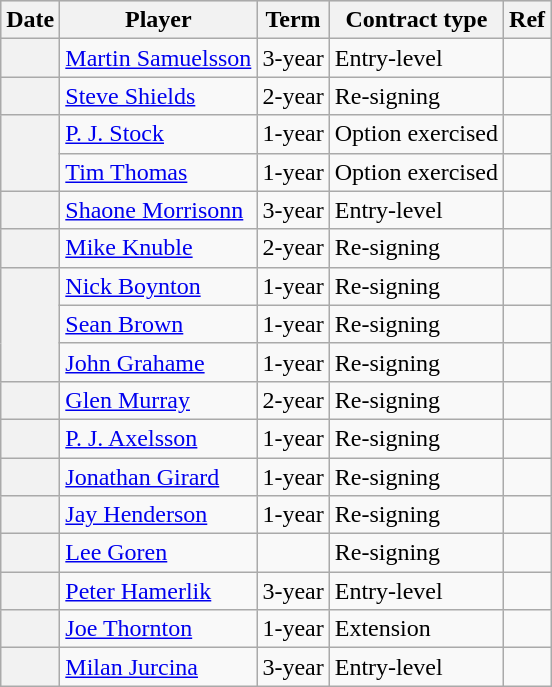<table class="wikitable plainrowheaders">
<tr style="background:#ddd; text-align:center;">
<th>Date</th>
<th>Player</th>
<th>Term</th>
<th>Contract type</th>
<th>Ref</th>
</tr>
<tr>
<th scope="row"></th>
<td><a href='#'>Martin Samuelsson</a></td>
<td>3-year</td>
<td>Entry-level</td>
<td></td>
</tr>
<tr>
<th scope="row"></th>
<td><a href='#'>Steve Shields</a></td>
<td>2-year</td>
<td>Re-signing</td>
<td></td>
</tr>
<tr>
<th scope="row" rowspan=2></th>
<td><a href='#'>P. J. Stock</a></td>
<td>1-year</td>
<td>Option exercised</td>
<td></td>
</tr>
<tr>
<td><a href='#'>Tim Thomas</a></td>
<td>1-year</td>
<td>Option exercised</td>
<td></td>
</tr>
<tr>
<th scope="row"></th>
<td><a href='#'>Shaone Morrisonn</a></td>
<td>3-year</td>
<td>Entry-level</td>
<td></td>
</tr>
<tr>
<th scope="row"></th>
<td><a href='#'>Mike Knuble</a></td>
<td>2-year</td>
<td>Re-signing</td>
<td></td>
</tr>
<tr>
<th scope="row" rowspan=3></th>
<td><a href='#'>Nick Boynton</a></td>
<td>1-year</td>
<td>Re-signing</td>
<td></td>
</tr>
<tr>
<td><a href='#'>Sean Brown</a></td>
<td>1-year</td>
<td>Re-signing</td>
<td></td>
</tr>
<tr>
<td><a href='#'>John Grahame</a></td>
<td>1-year</td>
<td>Re-signing</td>
<td></td>
</tr>
<tr>
<th scope="row"></th>
<td><a href='#'>Glen Murray</a></td>
<td>2-year</td>
<td>Re-signing</td>
<td></td>
</tr>
<tr>
<th scope="row"></th>
<td><a href='#'>P. J. Axelsson</a></td>
<td>1-year</td>
<td>Re-signing</td>
<td></td>
</tr>
<tr>
<th scope="row"></th>
<td><a href='#'>Jonathan Girard</a></td>
<td>1-year</td>
<td>Re-signing</td>
<td></td>
</tr>
<tr>
<th scope="row"></th>
<td><a href='#'>Jay Henderson</a></td>
<td>1-year</td>
<td>Re-signing</td>
<td></td>
</tr>
<tr>
<th scope="row"></th>
<td><a href='#'>Lee Goren</a></td>
<td></td>
<td>Re-signing</td>
<td></td>
</tr>
<tr>
<th scope="row"></th>
<td><a href='#'>Peter Hamerlik</a></td>
<td>3-year</td>
<td>Entry-level</td>
<td></td>
</tr>
<tr>
<th scope="row"></th>
<td><a href='#'>Joe Thornton</a></td>
<td>1-year</td>
<td>Extension</td>
<td></td>
</tr>
<tr>
<th scope="row"></th>
<td><a href='#'>Milan Jurcina</a></td>
<td>3-year</td>
<td>Entry-level</td>
<td></td>
</tr>
</table>
